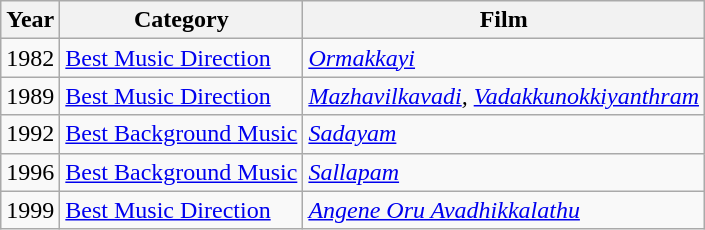<table class= "wikitable sortable">
<tr>
<th>Year</th>
<th>Category</th>
<th>Film</th>
</tr>
<tr>
<td>1982</td>
<td><a href='#'>Best Music Direction</a></td>
<td><em><a href='#'>Ormakkayi</a></em></td>
</tr>
<tr>
<td>1989</td>
<td><a href='#'>Best Music Direction</a></td>
<td><em><a href='#'>Mazhavilkavadi</a>, <a href='#'>Vadakkunokkiyanthram</a></em></td>
</tr>
<tr>
<td>1992</td>
<td><a href='#'>Best Background Music</a></td>
<td><em><a href='#'>Sadayam</a></em></td>
</tr>
<tr>
<td>1996</td>
<td><a href='#'>Best Background Music</a></td>
<td><em><a href='#'>Sallapam</a></em></td>
</tr>
<tr>
<td>1999</td>
<td><a href='#'>Best Music Direction</a></td>
<td><em><a href='#'>Angene Oru Avadhikkalathu</a></em></td>
</tr>
</table>
